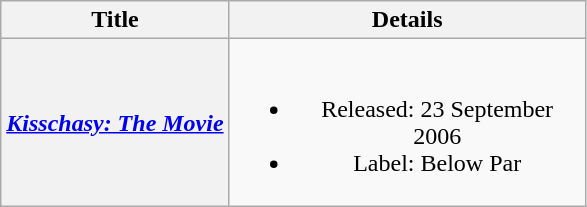<table class="wikitable plainrowheaders" style="text-align:center;">
<tr>
<th>Title</th>
<th width="230">Details</th>
</tr>
<tr>
<th scope="row"><em><a href='#'>Kisschasy: The Movie</a></em></th>
<td><br><ul><li>Released: 23 September 2006</li><li>Label: Below Par</li></ul></td>
</tr>
</table>
